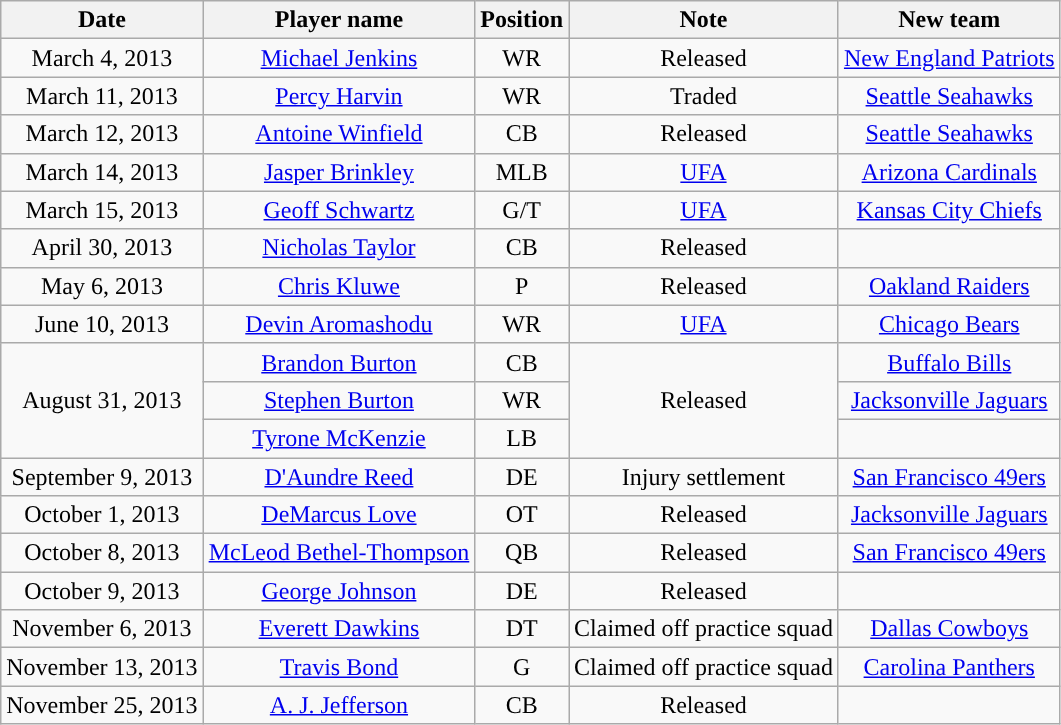<table class="wikitable" style="text-align:center">
<tr>
<th>Date</th>
<th>Player name</th>
<th>Position</th>
<th>Note</th>
<th>New team</th>
</tr>
<tr>
<td>March 4, 2013</td>
<td><a href='#'>Michael Jenkins</a></td>
<td>WR</td>
<td>Released</td>
<td><a href='#'>New England Patriots</a></td>
</tr>
<tr>
<td>March 11, 2013</td>
<td><a href='#'>Percy Harvin</a></td>
<td>WR</td>
<td>Traded</td>
<td><a href='#'>Seattle Seahawks</a></td>
</tr>
<tr>
<td>March 12, 2013</td>
<td><a href='#'>Antoine Winfield</a></td>
<td>CB</td>
<td>Released</td>
<td><a href='#'>Seattle Seahawks</a></td>
</tr>
<tr>
<td>March 14, 2013</td>
<td><a href='#'>Jasper Brinkley</a></td>
<td>MLB</td>
<td><a href='#'>UFA</a></td>
<td><a href='#'>Arizona Cardinals</a></td>
</tr>
<tr>
<td>March 15, 2013</td>
<td><a href='#'>Geoff Schwartz</a></td>
<td>G/T</td>
<td><a href='#'>UFA</a></td>
<td><a href='#'>Kansas City Chiefs</a></td>
</tr>
<tr>
<td>April 30, 2013</td>
<td><a href='#'>Nicholas Taylor</a></td>
<td>CB</td>
<td>Released</td>
<td></td>
</tr>
<tr>
<td>May 6, 2013</td>
<td><a href='#'>Chris Kluwe</a></td>
<td>P</td>
<td>Released</td>
<td><a href='#'>Oakland Raiders</a></td>
</tr>
<tr>
<td>June 10, 2013</td>
<td><a href='#'>Devin Aromashodu</a></td>
<td>WR</td>
<td><a href='#'>UFA</a></td>
<td><a href='#'>Chicago Bears</a></td>
</tr>
<tr>
<td rowspan="3">August 31, 2013</td>
<td><a href='#'>Brandon Burton</a></td>
<td>CB</td>
<td rowspan="3">Released</td>
<td><a href='#'>Buffalo Bills</a></td>
</tr>
<tr>
<td><a href='#'>Stephen Burton</a></td>
<td>WR</td>
<td><a href='#'>Jacksonville Jaguars</a></td>
</tr>
<tr>
<td><a href='#'>Tyrone McKenzie</a></td>
<td>LB</td>
<td></td>
</tr>
<tr>
<td>September 9, 2013</td>
<td><a href='#'>D'Aundre Reed</a></td>
<td>DE</td>
<td>Injury settlement</td>
<td><a href='#'>San Francisco 49ers</a></td>
</tr>
<tr>
<td>October 1, 2013</td>
<td><a href='#'>DeMarcus Love</a></td>
<td>OT</td>
<td>Released</td>
<td><a href='#'>Jacksonville Jaguars</a></td>
</tr>
<tr>
<td>October 8, 2013</td>
<td><a href='#'>McLeod Bethel-Thompson</a></td>
<td>QB</td>
<td>Released</td>
<td><a href='#'>San Francisco 49ers</a></td>
</tr>
<tr>
<td>October 9, 2013</td>
<td><a href='#'>George Johnson</a></td>
<td>DE</td>
<td>Released</td>
<td></td>
</tr>
<tr>
<td>November 6, 2013</td>
<td><a href='#'>Everett Dawkins</a></td>
<td>DT</td>
<td>Claimed off practice squad</td>
<td><a href='#'>Dallas Cowboys</a></td>
</tr>
<tr>
<td>November 13, 2013</td>
<td><a href='#'>Travis Bond</a></td>
<td>G</td>
<td>Claimed off practice squad</td>
<td><a href='#'>Carolina Panthers</a></td>
</tr>
<tr>
<td>November 25, 2013</td>
<td><a href='#'>A. J. Jefferson</a></td>
<td>CB</td>
<td>Released</td>
<td></td>
</tr>
</table>
